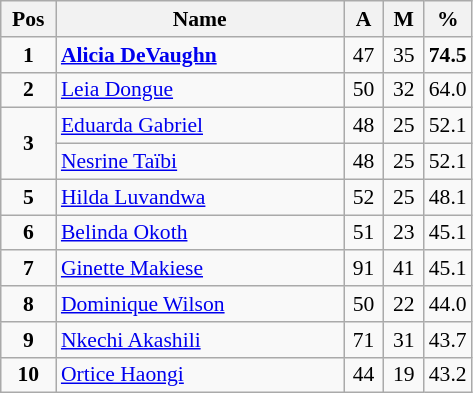<table class="wikitable" style="text-align:center; font-size:90%;">
<tr>
<th width=30px>Pos</th>
<th width=185px>Name</th>
<th width=20px>A</th>
<th width=20px>M</th>
<th width=25px>%</th>
</tr>
<tr>
<td><strong>1</strong></td>
<td align=left> <strong><a href='#'>Alicia DeVaughn</a></strong></td>
<td align=center>47</td>
<td align=center>35</td>
<td align=center><strong>74.5</strong></td>
</tr>
<tr>
<td><strong>2</strong></td>
<td align=left> <a href='#'>Leia Dongue</a></td>
<td align=center>50</td>
<td align=center>32</td>
<td align=center>64.0</td>
</tr>
<tr>
<td rowspan=2><strong>3</strong></td>
<td align=left> <a href='#'>Eduarda Gabriel</a></td>
<td align=center>48</td>
<td align=center>25</td>
<td align=center>52.1</td>
</tr>
<tr>
<td align=left> <a href='#'>Nesrine Taïbi</a></td>
<td align=center>48</td>
<td align=center>25</td>
<td>52.1</td>
</tr>
<tr>
<td><strong>5</strong></td>
<td align=left> <a href='#'>Hilda Luvandwa</a></td>
<td align=center>52</td>
<td align=center>25</td>
<td align=center>48.1</td>
</tr>
<tr>
<td><strong>6</strong></td>
<td align=left> <a href='#'>Belinda Okoth</a></td>
<td align=center>51</td>
<td align=center>23</td>
<td align=center>45.1</td>
</tr>
<tr>
<td><strong>7</strong></td>
<td align=left> <a href='#'>Ginette Makiese</a></td>
<td align=center>91</td>
<td align=center>41</td>
<td align=center>45.1</td>
</tr>
<tr>
<td><strong>8</strong></td>
<td align=left> <a href='#'>Dominique Wilson</a></td>
<td align=center>50</td>
<td align=center>22</td>
<td align=center>44.0</td>
</tr>
<tr>
<td><strong>9</strong></td>
<td align=left> <a href='#'>Nkechi Akashili</a></td>
<td align=center>71</td>
<td align=center>31</td>
<td align=center>43.7</td>
</tr>
<tr>
<td><strong>10</strong></td>
<td align=left> <a href='#'>Ortice Haongi</a></td>
<td align=center>44</td>
<td align=center>19</td>
<td align=center>43.2</td>
</tr>
</table>
